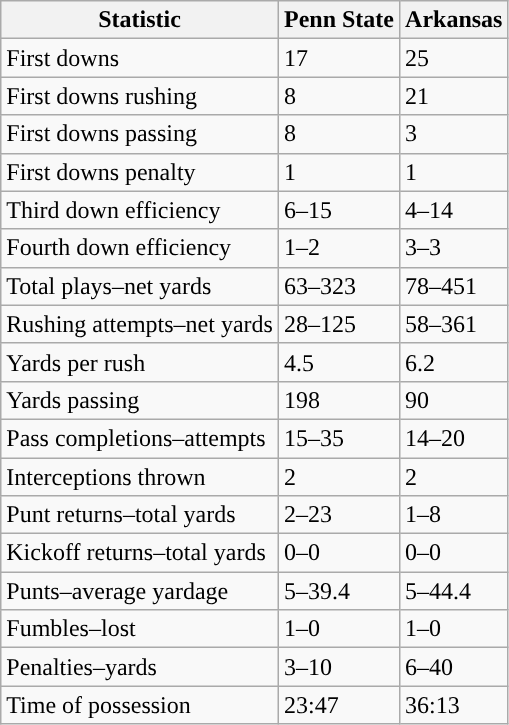<table class="wikitable">
<tr>
<th>Statistic</th>
<th><strong>Penn State</strong></th>
<th><strong>Arkansas</strong></th>
</tr>
<tr>
<td>First downs</td>
<td>17</td>
<td>25</td>
</tr>
<tr>
<td>First downs rushing</td>
<td>8</td>
<td>21</td>
</tr>
<tr>
<td>First downs passing</td>
<td>8</td>
<td>3</td>
</tr>
<tr>
<td>First downs penalty</td>
<td>1</td>
<td>1</td>
</tr>
<tr>
<td>Third down efficiency</td>
<td>6–15</td>
<td>4–14</td>
</tr>
<tr>
<td>Fourth down efficiency</td>
<td>1–2</td>
<td>3–3</td>
</tr>
<tr>
<td>Total plays–net yards</td>
<td>63–323</td>
<td>78–451</td>
</tr>
<tr>
<td>Rushing attempts–net yards</td>
<td>28–125</td>
<td>58–361</td>
</tr>
<tr>
<td>Yards per rush</td>
<td>4.5</td>
<td>6.2</td>
</tr>
<tr>
<td>Yards passing</td>
<td>198</td>
<td>90</td>
</tr>
<tr>
<td>Pass completions–attempts</td>
<td>15–35</td>
<td>14–20</td>
</tr>
<tr>
<td>Interceptions thrown</td>
<td>2</td>
<td>2</td>
</tr>
<tr>
<td>Punt returns–total yards</td>
<td>2–23</td>
<td>1–8</td>
</tr>
<tr>
<td>Kickoff returns–total yards</td>
<td>0–0</td>
<td>0–0</td>
</tr>
<tr>
<td>Punts–average yardage</td>
<td>5–39.4</td>
<td>5–44.4</td>
</tr>
<tr>
<td>Fumbles–lost</td>
<td>1–0</td>
<td>1–0</td>
</tr>
<tr>
<td>Penalties–yards</td>
<td>3–10</td>
<td>6–40</td>
</tr>
<tr>
<td>Time of possession</td>
<td>23:47</td>
<td>36:13</td>
</tr>
</table>
